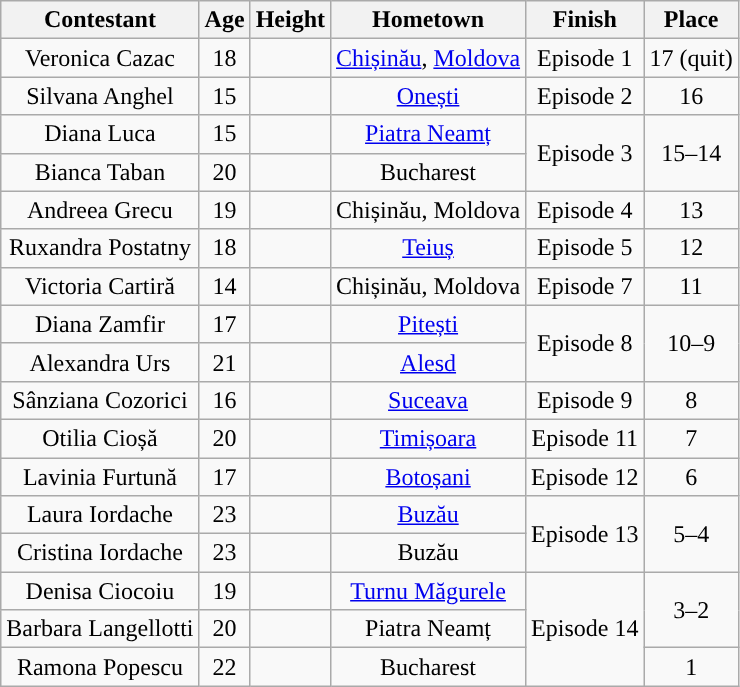<table class="wikitable sortable" style="text-align:center;">
<tr>
<th>Contestant</th>
<th>Age</th>
<th>Height</th>
<th>Hometown</th>
<th>Finish</th>
<th>Place</th>
</tr>
<tr>
<td>Veronica Cazac</td>
<td>18</td>
<td></td>
<td><a href='#'>Chișinău</a>, <a href='#'>Moldova</a></td>
<td>Episode 1</td>
<td>17 (quit)</td>
</tr>
<tr>
<td>Silvana Anghel</td>
<td>15</td>
<td></td>
<td><a href='#'>Onești</a></td>
<td>Episode 2</td>
<td>16</td>
</tr>
<tr>
<td>Diana Luca</td>
<td>15</td>
<td></td>
<td><a href='#'>Piatra Neamț</a></td>
<td rowspan=2>Episode 3</td>
<td rowspan="2">15–14</td>
</tr>
<tr>
<td>Bianca Taban</td>
<td>20</td>
<td></td>
<td>Bucharest</td>
</tr>
<tr>
<td>Andreea Grecu</td>
<td>19</td>
<td></td>
<td>Chișinău, Moldova</td>
<td>Episode 4</td>
<td>13</td>
</tr>
<tr>
<td>Ruxandra Postatny</td>
<td>18</td>
<td></td>
<td><a href='#'>Teiuș</a></td>
<td>Episode 5</td>
<td>12</td>
</tr>
<tr>
<td>Victoria Cartiră</td>
<td>14</td>
<td></td>
<td>Chișinău, Moldova</td>
<td>Episode 7</td>
<td>11</td>
</tr>
<tr>
<td>Diana Zamfir</td>
<td>17</td>
<td></td>
<td><a href='#'>Pitești</a></td>
<td rowspan=2>Episode 8</td>
<td rowspan="2">10–9</td>
</tr>
<tr>
<td>Alexandra Urs</td>
<td>21</td>
<td></td>
<td><a href='#'>Alesd</a></td>
</tr>
<tr>
<td>Sânziana Cozorici</td>
<td>16</td>
<td></td>
<td><a href='#'>Suceava</a></td>
<td>Episode 9</td>
<td>8</td>
</tr>
<tr>
<td>Otilia Cioșă</td>
<td>20</td>
<td></td>
<td><a href='#'>Timișoara</a></td>
<td>Episode 11</td>
<td>7</td>
</tr>
<tr>
<td>Lavinia Furtună</td>
<td>17</td>
<td></td>
<td><a href='#'>Botoșani</a></td>
<td>Episode 12</td>
<td>6</td>
</tr>
<tr>
<td>Laura Iordache</td>
<td>23</td>
<td></td>
<td><a href='#'>Buzău</a></td>
<td rowspan=2>Episode 13</td>
<td rowspan="2">5–4</td>
</tr>
<tr>
<td>Cristina Iordache</td>
<td>23</td>
<td></td>
<td>Buzău</td>
</tr>
<tr>
<td>Denisa Ciocoiu</td>
<td>19</td>
<td></td>
<td><a href='#'>Turnu Măgurele</a></td>
<td rowspan="3">Episode 14</td>
<td rowspan="2">3–2</td>
</tr>
<tr>
<td>Barbara Langellotti</td>
<td>20</td>
<td></td>
<td>Piatra Neamț</td>
</tr>
<tr>
<td>Ramona Popescu</td>
<td>22</td>
<td></td>
<td>Bucharest</td>
<td>1</td>
</tr>
</table>
